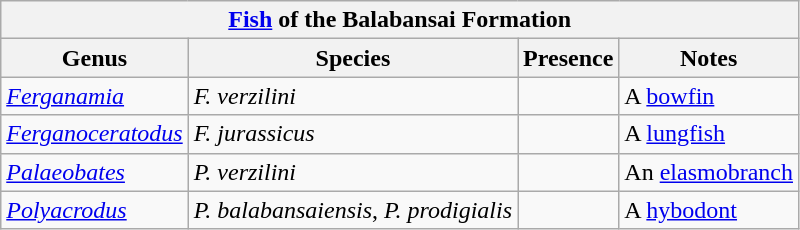<table class="wikitable" align="center">
<tr>
<th colspan="5" align="center"><strong><a href='#'>Fish</a> of the Balabansai Formation</strong></th>
</tr>
<tr>
<th>Genus</th>
<th>Species</th>
<th>Presence</th>
<th>Notes</th>
</tr>
<tr>
<td><em><a href='#'>Ferganamia</a></em></td>
<td><em>F. verzilini</em></td>
<td></td>
<td>A <a href='#'>bowfin</a></td>
</tr>
<tr>
<td><em><a href='#'>Ferganoceratodus</a></em></td>
<td><em>F. jurassicus</em></td>
<td></td>
<td>A <a href='#'>lungfish</a></td>
</tr>
<tr>
<td><em><a href='#'>Palaeobates</a></em></td>
<td><em>P. verzilini</em></td>
<td></td>
<td>An <a href='#'>elasmobranch</a></td>
</tr>
<tr>
<td><em><a href='#'>Polyacrodus</a></em></td>
<td><em>P. balabansaiensis</em>, <em>P. prodigialis</em></td>
<td></td>
<td>A <a href='#'>hybodont</a></td>
</tr>
</table>
